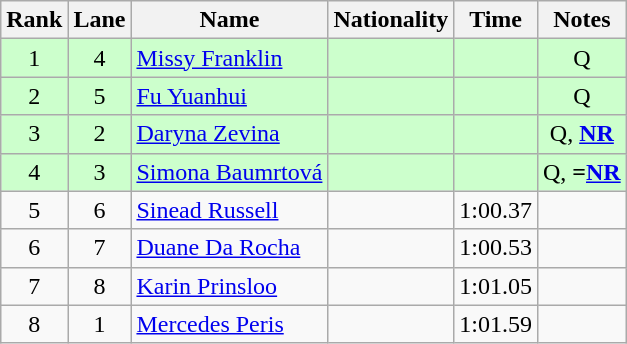<table class="wikitable sortable" style="text-align:center">
<tr>
<th>Rank</th>
<th>Lane</th>
<th>Name</th>
<th>Nationality</th>
<th>Time</th>
<th>Notes</th>
</tr>
<tr bgcolor=ccffcc>
<td>1</td>
<td>4</td>
<td align=left><a href='#'>Missy Franklin</a></td>
<td align=left></td>
<td></td>
<td>Q</td>
</tr>
<tr bgcolor=ccffcc>
<td>2</td>
<td>5</td>
<td align=left><a href='#'>Fu Yuanhui</a></td>
<td align=left></td>
<td></td>
<td>Q</td>
</tr>
<tr bgcolor=ccffcc>
<td>3</td>
<td>2</td>
<td align=left><a href='#'>Daryna Zevina</a></td>
<td align=left></td>
<td></td>
<td>Q, <strong><a href='#'>NR</a></strong></td>
</tr>
<tr bgcolor=ccffcc>
<td>4</td>
<td>3</td>
<td align=left><a href='#'>Simona Baumrtová</a></td>
<td align=left></td>
<td></td>
<td>Q, <strong>=<a href='#'>NR</a></strong></td>
</tr>
<tr>
<td>5</td>
<td>6</td>
<td align=left><a href='#'>Sinead Russell</a></td>
<td align=left></td>
<td>1:00.37</td>
<td></td>
</tr>
<tr>
<td>6</td>
<td>7</td>
<td align=left><a href='#'>Duane Da Rocha</a></td>
<td align=left></td>
<td>1:00.53</td>
<td></td>
</tr>
<tr>
<td>7</td>
<td>8</td>
<td align=left><a href='#'>Karin Prinsloo</a></td>
<td align=left></td>
<td>1:01.05</td>
<td></td>
</tr>
<tr>
<td>8</td>
<td>1</td>
<td align=left><a href='#'>Mercedes Peris</a></td>
<td align=left></td>
<td>1:01.59</td>
<td></td>
</tr>
</table>
